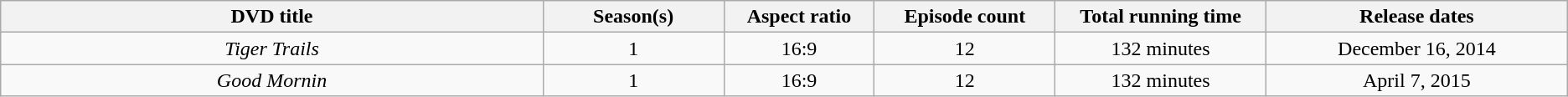<table class="wikitable sortable" style="text-align:center">
<tr>
<th style="width:18%;">DVD title</th>
<th style="width: 6%;">Season(s)</th>
<th style="width: 5%;">Aspect ratio</th>
<th style="width: 6%;">Episode count</th>
<th style="width:7%;">Total running time</th>
<th style="width:10%;">Release dates</th>
</tr>
<tr>
<td><em>Tiger Trails</em></td>
<td>1</td>
<td>16:9</td>
<td>12</td>
<td>132 minutes</td>
<td>December 16, 2014</td>
</tr>
<tr>
<td><em>Good Mornin<strong></td>
<td>1</td>
<td>16:9</td>
<td>12</td>
<td>132 minutes</td>
<td>April 7, 2015</td>
</tr>
</table>
